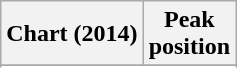<table class="wikitable sortable plainrowheaders" style="text-align:center;">
<tr>
<th>Chart (2014)</th>
<th>Peak<br>position</th>
</tr>
<tr>
</tr>
<tr>
</tr>
</table>
